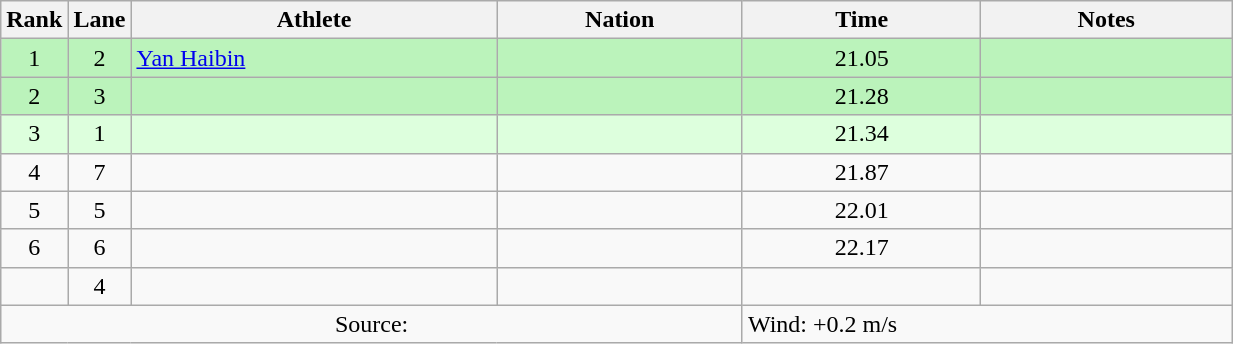<table class="wikitable sortable" style="text-align:center;width: 65%;">
<tr>
<th scope="col" style="width: 10px;">Rank</th>
<th scope="col" style="width: 10px;">Lane</th>
<th scope="col">Athlete</th>
<th scope="col">Nation</th>
<th scope="col">Time</th>
<th scope="col">Notes</th>
</tr>
<tr bgcolor=bbf3bb>
<td>1</td>
<td>2</td>
<td align=left><a href='#'>Yan Haibin</a></td>
<td align=left></td>
<td>21.05</td>
<td></td>
</tr>
<tr bgcolor=bbf3bb>
<td>2</td>
<td>3</td>
<td align=left></td>
<td align=left></td>
<td>21.28</td>
<td></td>
</tr>
<tr bgcolor=ddffdd>
<td>3</td>
<td>1</td>
<td align=left></td>
<td align=left></td>
<td>21.34</td>
<td></td>
</tr>
<tr>
<td>4</td>
<td>7</td>
<td align=left></td>
<td align=left></td>
<td>21.87</td>
<td></td>
</tr>
<tr>
<td>5</td>
<td>5</td>
<td align=left></td>
<td align=left></td>
<td>22.01</td>
<td></td>
</tr>
<tr>
<td>6</td>
<td>6</td>
<td align=left></td>
<td align=left></td>
<td>22.17</td>
<td></td>
</tr>
<tr>
<td></td>
<td>4</td>
<td align=left></td>
<td align=left></td>
<td></td>
<td></td>
</tr>
<tr class="sortbottom">
<td colspan="4">Source:</td>
<td colspan="2" style="text-align:left;">Wind: +0.2 m/s</td>
</tr>
</table>
